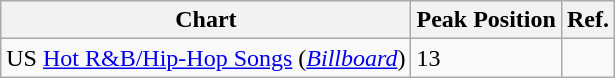<table class="wikitable">
<tr>
<th>Chart</th>
<th>Peak Position</th>
<th>Ref.</th>
</tr>
<tr>
<td>US <a href='#'>Hot R&B/Hip-Hop Songs</a> (<em><a href='#'>Billboard</a></em>)</td>
<td>13</td>
<td></td>
</tr>
</table>
